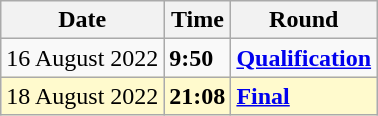<table class="wikitable">
<tr>
<th>Date</th>
<th>Time</th>
<th>Round</th>
</tr>
<tr>
<td>16 August 2022</td>
<td><strong>9:50</strong></td>
<td><strong><a href='#'>Qualification</a></strong></td>
</tr>
<tr style=background:lemonchiffon>
<td>18 August 2022</td>
<td><strong>21:08</strong></td>
<td><strong><a href='#'>Final</a></strong></td>
</tr>
</table>
